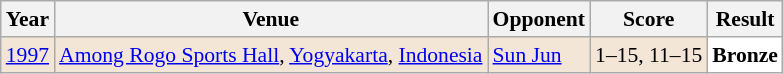<table class="sortable wikitable" style="font-size: 90%;">
<tr>
<th>Year</th>
<th>Venue</th>
<th>Opponent</th>
<th>Score</th>
<th>Result</th>
</tr>
<tr style="background:#F3E6D7">
<td align="center"><a href='#'>1997</a></td>
<td align="left"><a href='#'>Among Rogo Sports Hall</a>, <a href='#'>Yogyakarta</a>, <a href='#'>Indonesia</a></td>
<td align="left"> <a href='#'>Sun Jun</a></td>
<td align="left">1–15, 11–15</td>
<td style="text-align:left; background:white"> <strong>Bronze</strong></td>
</tr>
</table>
